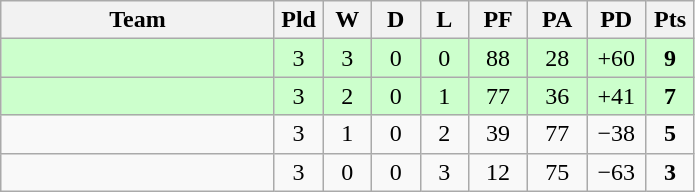<table class="wikitable" style="text-align:center;">
<tr>
<th width=175>Team</th>
<th width=25 abbr="Played">Pld</th>
<th width=25 abbr="Won">W</th>
<th width=25 abbr="Drawn">D</th>
<th width=25 abbr="Lost">L</th>
<th width=32 abbr="Points for">PF</th>
<th width=32 abbr="Points against">PA</th>
<th width=32 abbr="Points difference">PD</th>
<th width=25 abbr="Points">Pts</th>
</tr>
<tr bgcolor=ccffcc>
<td align=left></td>
<td>3</td>
<td>3</td>
<td>0</td>
<td>0</td>
<td>88</td>
<td>28</td>
<td>+60</td>
<td><strong>9</strong></td>
</tr>
<tr bgcolor=ccffcc>
<td align=left></td>
<td>3</td>
<td>2</td>
<td>0</td>
<td>1</td>
<td>77</td>
<td>36</td>
<td>+41</td>
<td><strong>7</strong></td>
</tr>
<tr>
<td align=left></td>
<td>3</td>
<td>1</td>
<td>0</td>
<td>2</td>
<td>39</td>
<td>77</td>
<td>−38</td>
<td><strong>5</strong></td>
</tr>
<tr>
<td align=left></td>
<td>3</td>
<td>0</td>
<td>0</td>
<td>3</td>
<td>12</td>
<td>75</td>
<td>−63</td>
<td><strong>3</strong></td>
</tr>
</table>
